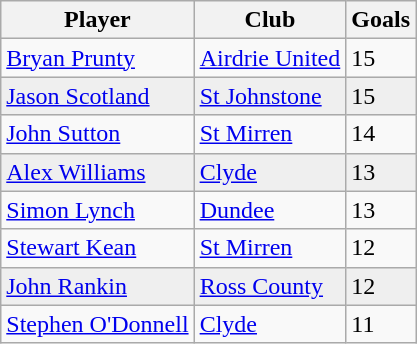<table class="wikitable sortable">
<tr>
<th>Player</th>
<th>Club</th>
<th>Goals</th>
</tr>
<tr>
<td> <a href='#'>Bryan Prunty</a></td>
<td><a href='#'>Airdrie United</a></td>
<td>15</td>
</tr>
<tr bgcolor="#EFEFEF">
<td> <a href='#'>Jason Scotland</a></td>
<td><a href='#'>St Johnstone</a></td>
<td>15</td>
</tr>
<tr>
<td> <a href='#'>John Sutton</a></td>
<td><a href='#'>St Mirren</a></td>
<td>14</td>
</tr>
<tr bgcolor="#EFEFEF">
<td> <a href='#'>Alex Williams</a></td>
<td><a href='#'>Clyde</a></td>
<td>13</td>
</tr>
<tr>
<td> <a href='#'>Simon Lynch</a></td>
<td><a href='#'>Dundee</a></td>
<td>13</td>
</tr>
<tr>
<td> <a href='#'>Stewart Kean</a></td>
<td><a href='#'>St Mirren</a></td>
<td>12</td>
</tr>
<tr bgcolor="#EFEFEF">
<td> <a href='#'>John Rankin</a></td>
<td><a href='#'>Ross County</a></td>
<td>12</td>
</tr>
<tr>
<td> <a href='#'>Stephen O'Donnell</a></td>
<td><a href='#'>Clyde</a></td>
<td>11</td>
</tr>
</table>
